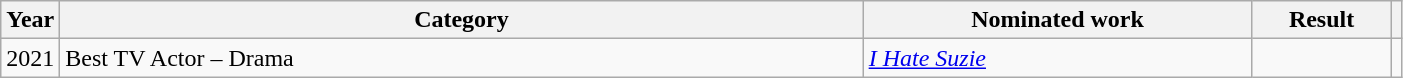<table class="wikitable" width="74%">
<tr>
<th width="4%">Year</th>
<th width="58%">Category</th>
<th width="28%">Nominated work</th>
<th width="10%">Result</th>
<th width="5%"></th>
</tr>
<tr>
<td>2021</td>
<td>Best TV Actor – Drama</td>
<td><em><a href='#'>I Hate Suzie</a></em></td>
<td></td>
<td></td>
</tr>
</table>
